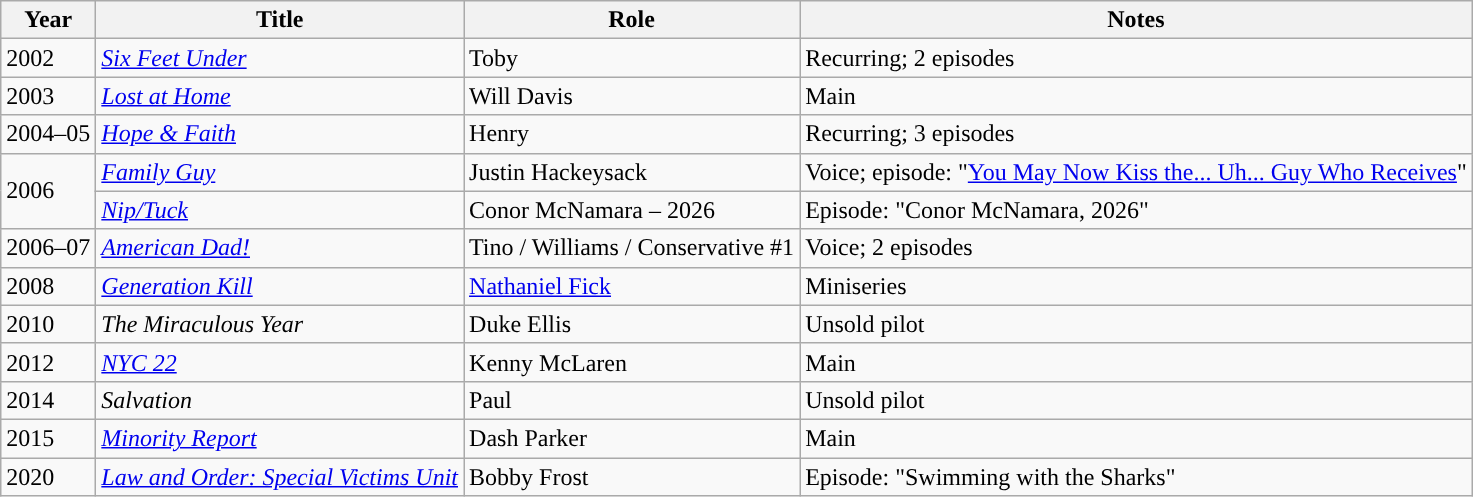<table class="wikitable sortable">
<tr>
<th>Year</th>
<th>Title</th>
<th>Role</th>
<th class="unsortable">Notes</th>
</tr>
<tr>
<td>2002</td>
<td><em><a href='#'>Six Feet Under</a></em></td>
<td>Toby</td>
<td>Recurring; 2 episodes</td>
</tr>
<tr>
<td>2003</td>
<td><em><a href='#'>Lost at Home</a></em></td>
<td>Will Davis</td>
<td>Main</td>
</tr>
<tr>
<td>2004–05</td>
<td><em><a href='#'>Hope & Faith</a></em></td>
<td>Henry</td>
<td>Recurring; 3 episodes</td>
</tr>
<tr>
<td rowspan="2">2006</td>
<td><em><a href='#'>Family Guy</a></em></td>
<td>Justin Hackeysack</td>
<td>Voice; episode: "<a href='#'>You May Now Kiss the... Uh... Guy Who Receives</a>"</td>
</tr>
<tr>
<td><em><a href='#'>Nip/Tuck</a></em></td>
<td>Conor McNamara – 2026</td>
<td>Episode: "Conor McNamara, 2026"</td>
</tr>
<tr>
<td>2006–07</td>
<td><em><a href='#'>American Dad!</a></em></td>
<td>Tino / Williams / Conservative #1</td>
<td>Voice; 2 episodes</td>
</tr>
<tr>
<td>2008</td>
<td><em><a href='#'>Generation Kill</a></em></td>
<td><a href='#'>Nathaniel Fick</a></td>
<td>Miniseries</td>
</tr>
<tr>
<td>2010</td>
<td><em>The Miraculous Year</em></td>
<td>Duke Ellis</td>
<td>Unsold pilot</td>
</tr>
<tr>
<td>2012</td>
<td><em><a href='#'>NYC 22</a></em></td>
<td>Kenny McLaren</td>
<td>Main</td>
</tr>
<tr>
<td>2014</td>
<td><em>Salvation</em></td>
<td>Paul</td>
<td>Unsold pilot</td>
</tr>
<tr>
<td>2015</td>
<td><em><a href='#'>Minority Report</a></em></td>
<td>Dash Parker</td>
<td>Main</td>
</tr>
<tr>
<td>2020</td>
<td><em><a href='#'>Law and Order: Special Victims Unit</a></em></td>
<td>Bobby Frost</td>
<td>Episode: "Swimming with the Sharks"</td>
</tr>
</table>
